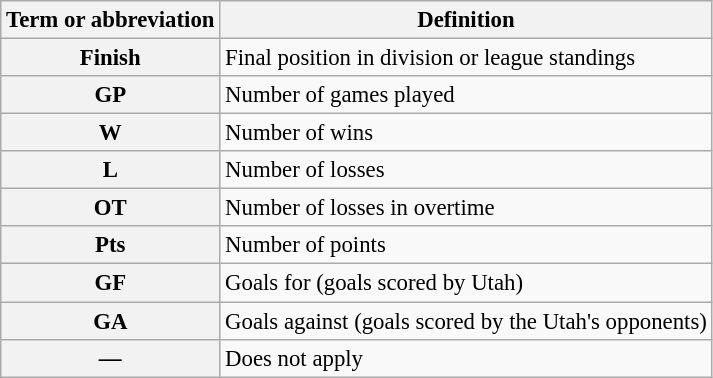<table class="wikitable" style="font-size:95%">
<tr>
<th scope="col">Term or abbreviation</th>
<th scope="col">Definition</th>
</tr>
<tr>
<th scope="row">Finish</th>
<td>Final position in division or league standings</td>
</tr>
<tr>
<th scope="row">GP</th>
<td>Number of games played</td>
</tr>
<tr>
<th scope="row">W</th>
<td>Number of wins</td>
</tr>
<tr>
<th scope="row">L</th>
<td>Number of losses</td>
</tr>
<tr>
<th scope="row">OT</th>
<td>Number of losses in overtime</td>
</tr>
<tr>
<th scope="row">Pts</th>
<td>Number of points</td>
</tr>
<tr>
<th scope="row">GF</th>
<td>Goals for (goals scored by Utah)</td>
</tr>
<tr>
<th scope="row">GA</th>
<td>Goals against (goals scored by the Utah's opponents)</td>
</tr>
<tr>
<th scope="row">—</th>
<td>Does not apply</td>
</tr>
</table>
